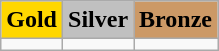<table class="wikitable">
<tr>
<td align=center bgcolor=gold> <strong>Gold</strong></td>
<td align=center bgcolor=silver> <strong>Silver</strong></td>
<td align=center bgcolor=cc9966> <strong>Bronze</strong></td>
</tr>
<tr>
<td></td>
<td></td>
<td></td>
</tr>
</table>
